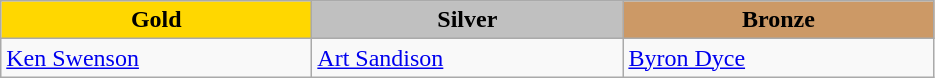<table class="wikitable" style="text-align:left">
<tr align="center">
<td width=200 bgcolor=gold><strong>Gold</strong></td>
<td width=200 bgcolor=silver><strong>Silver</strong></td>
<td width=200 bgcolor=CC9966><strong>Bronze</strong></td>
</tr>
<tr>
<td><a href='#'>Ken Swenson</a><br><em></em></td>
<td><a href='#'>Art Sandison</a><br><em></em></td>
<td><a href='#'>Byron Dyce</a><br><em></em></td>
</tr>
</table>
